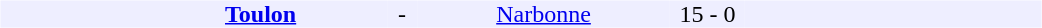<table table width=700>
<tr>
<td width=700 valign=top><br><table border=0 cellspacing=0 cellpadding=0 style=font-size: 100%; border-collapse: collapse; width=100%>
<tr align=center bgcolor=#EEEEFF>
<td width=90></td>
<td width=170><strong><a href='#'>Toulon</a></strong></td>
<td width=20>-</td>
<td width=170><a href='#'>Narbonne</a></td>
<td width=50>15 - 0</td>
<td width=200></td>
</tr>
</table>
</td>
</tr>
</table>
